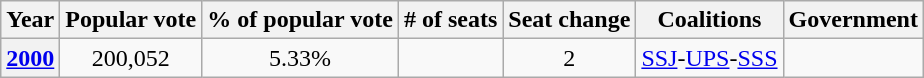<table class="wikitable sortable" style="text-align:center">
<tr>
<th>Year</th>
<th>Popular vote</th>
<th>% of popular vote</th>
<th># of seats</th>
<th>Seat change</th>
<th>Coalitions</th>
<th>Government</th>
</tr>
<tr>
<th><a href='#'>2000</a></th>
<td>200,052</td>
<td>5.33%</td>
<td></td>
<td> 2</td>
<td><a href='#'>SSJ</a>-<a href='#'>UPS</a>-<a href='#'>SSS</a></td>
<td></td>
</tr>
</table>
